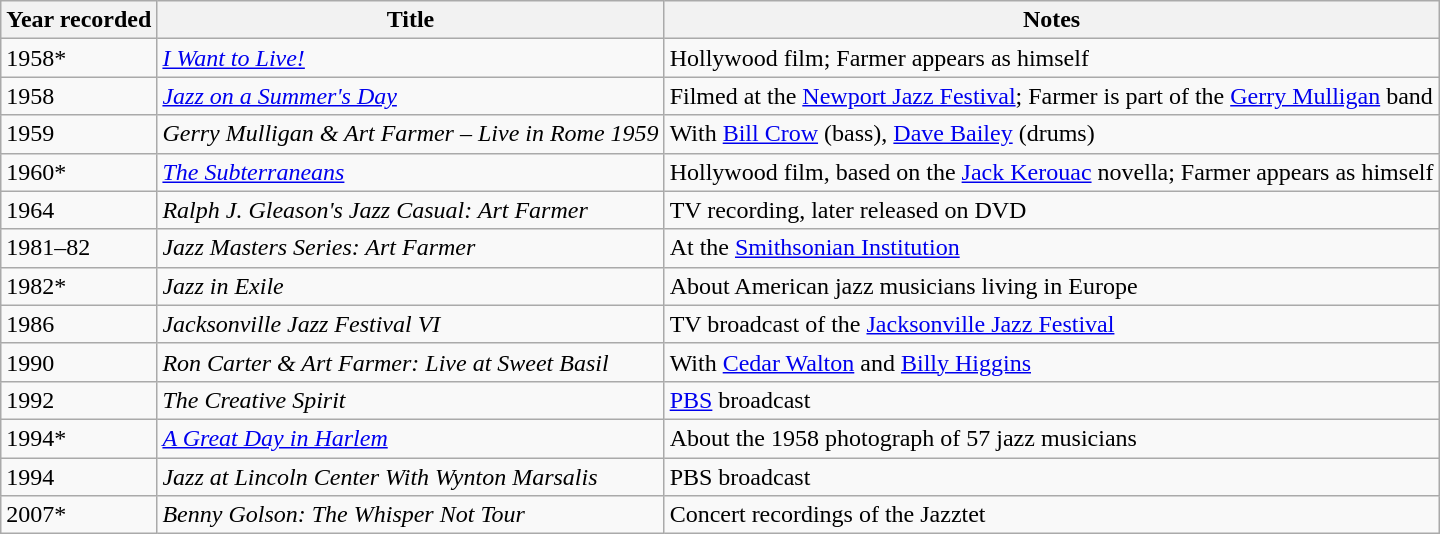<table class="wikitable sortable">
<tr>
<th>Year recorded</th>
<th>Title</th>
<th>Notes</th>
</tr>
<tr>
<td>1958*</td>
<td><em><a href='#'>I Want to Live!</a></em></td>
<td>Hollywood film; Farmer appears as himself</td>
</tr>
<tr>
<td>1958</td>
<td><em><a href='#'>Jazz on a Summer's Day</a></em></td>
<td>Filmed at the <a href='#'>Newport Jazz Festival</a>; Farmer is part of the <a href='#'>Gerry Mulligan</a> band</td>
</tr>
<tr>
<td>1959</td>
<td><em>Gerry Mulligan & Art Farmer – Live in Rome 1959</em></td>
<td>With <a href='#'>Bill Crow</a> (bass), <a href='#'>Dave Bailey</a> (drums)</td>
</tr>
<tr>
<td>1960*</td>
<td><em><a href='#'>The Subterraneans</a></em></td>
<td>Hollywood film, based on the <a href='#'>Jack Kerouac</a> novella; Farmer appears as himself</td>
</tr>
<tr>
<td>1964</td>
<td><em>Ralph J. Gleason's Jazz Casual: Art Farmer</em></td>
<td>TV recording, later released on DVD</td>
</tr>
<tr>
<td>1981–82</td>
<td><em>Jazz Masters Series: Art Farmer</em></td>
<td>At the <a href='#'>Smithsonian Institution</a></td>
</tr>
<tr>
<td>1982*</td>
<td><em>Jazz in Exile</em></td>
<td>About American jazz musicians living in Europe</td>
</tr>
<tr>
<td>1986</td>
<td><em>Jacksonville Jazz Festival VI</em></td>
<td>TV broadcast of the <a href='#'>Jacksonville Jazz Festival</a></td>
</tr>
<tr>
<td>1990</td>
<td><em>Ron Carter & Art Farmer: Live at Sweet Basil</em></td>
<td>With <a href='#'>Cedar Walton</a> and <a href='#'>Billy Higgins</a></td>
</tr>
<tr>
<td>1992</td>
<td><em>The Creative Spirit</em></td>
<td><a href='#'>PBS</a> broadcast</td>
</tr>
<tr>
<td>1994*</td>
<td><em><a href='#'>A Great Day in Harlem</a></em></td>
<td>About the 1958 photograph of 57 jazz musicians</td>
</tr>
<tr>
<td>1994</td>
<td><em>Jazz at Lincoln Center With Wynton Marsalis</em></td>
<td>PBS broadcast</td>
</tr>
<tr>
<td>2007*</td>
<td><em>Benny Golson: The Whisper Not Tour</em></td>
<td>Concert recordings of the Jazztet</td>
</tr>
</table>
